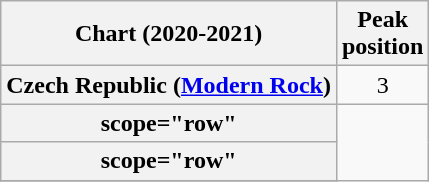<table class="wikitable sortable plainrowheaders">
<tr>
<th scope="col">Chart (2020-2021)</th>
<th scope="col">Peak<br>position</th>
</tr>
<tr>
<th scope="row">Czech Republic (<a href='#'>Modern Rock</a>)</th>
<td style="text-align:center;">3</td>
</tr>
<tr>
<th>scope="row" </th>
</tr>
<tr>
<th>scope="row" </th>
</tr>
<tr>
</tr>
</table>
